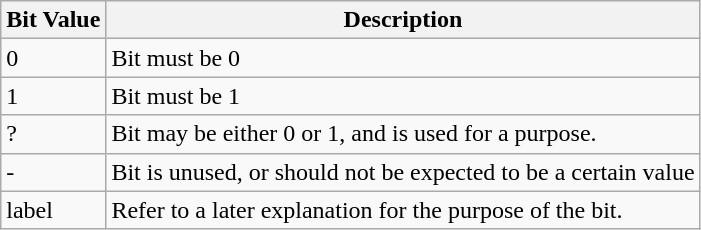<table class="wikitable sortable">
<tr>
<th>Bit Value</th>
<th>Description</th>
</tr>
<tr>
<td>0</td>
<td>Bit must be 0</td>
</tr>
<tr>
<td>1</td>
<td>Bit must be 1</td>
</tr>
<tr>
<td>?</td>
<td>Bit may be either 0 or 1, and is used for a purpose.</td>
</tr>
<tr>
<td>-</td>
<td>Bit is unused, or should not be expected to be a certain value</td>
</tr>
<tr>
<td>label</td>
<td>Refer to a later explanation for the purpose of the bit.</td>
</tr>
</table>
